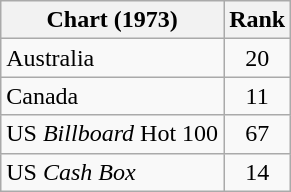<table class="wikitable sortable">
<tr>
<th>Chart (1973)</th>
<th>Rank</th>
</tr>
<tr>
<td>Australia</td>
<td style="text-align:center;">20</td>
</tr>
<tr>
<td>Canada</td>
<td style="text-align:center;">11</td>
</tr>
<tr>
<td>US <em>Billboard</em> Hot 100</td>
<td style="text-align:center;">67</td>
</tr>
<tr>
<td>US <em>Cash Box</em></td>
<td style="text-align:center;">14</td>
</tr>
</table>
